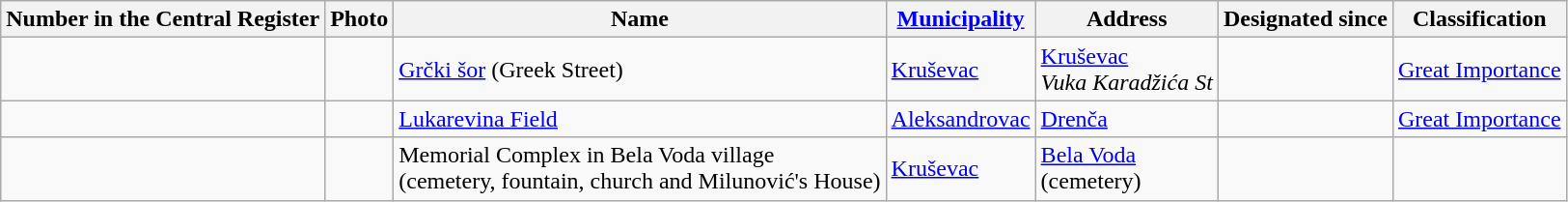<table class="wikitable sortable">
<tr>
<th>Number in the Central Register</th>
<th>Photo</th>
<th>Name</th>
<th><a href='#'>Municipality</a></th>
<th>Address</th>
<th>Designated since</th>
<th>Classification</th>
</tr>
<tr>
<td></td>
<td></td>
<td><a href='#'>Grčki šor</a> (Greek Street)</td>
<td><a href='#'>Kruševac</a></td>
<td><a href='#'>Kruševac</a><br><em>Vuka Karadžića St</em><br></td>
<td></td>
<td><a href='#'>Great Importance</a></td>
</tr>
<tr>
<td></td>
<td></td>
<td><a href='#'>Lukarevina Field</a></td>
<td><a href='#'>Aleksandrovac</a></td>
<td><a href='#'>Drenča</a><br></td>
<td></td>
<td><a href='#'>Great Importance</a></td>
</tr>
<tr>
<td></td>
<td></td>
<td>Memorial Complex in Bela Voda village<br>(cemetery, fountain, church and Milunović's House)</td>
<td><a href='#'>Kruševac</a></td>
<td><a href='#'>Bela Voda</a><br> (cemetery)</td>
<td></td>
<td></td>
</tr>
</table>
